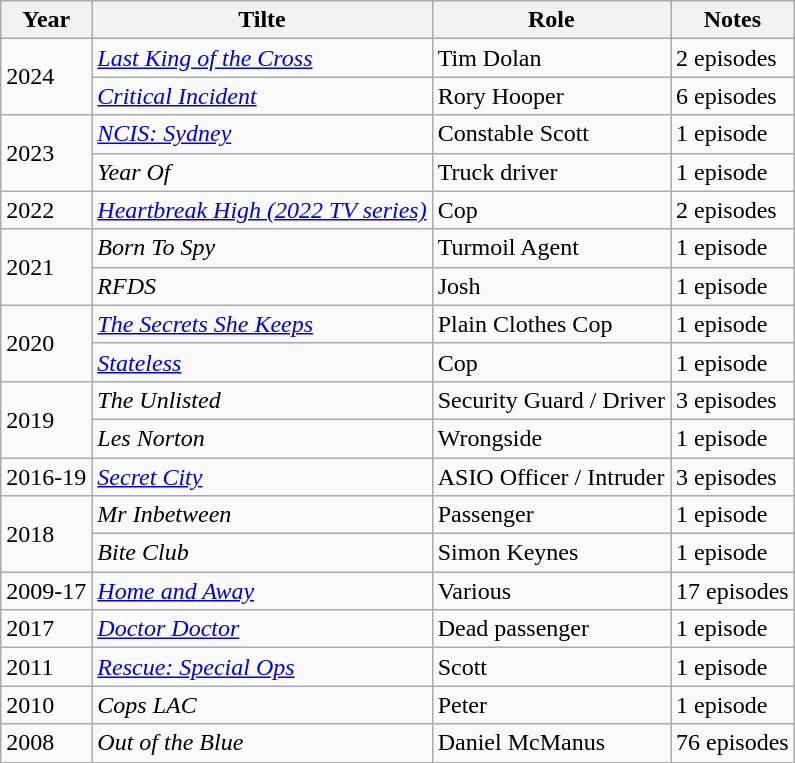<table class="wikitable">
<tr>
<th>Year</th>
<th>Tilte</th>
<th>Role</th>
<th>Notes</th>
</tr>
<tr>
<td rowspan="2">2024</td>
<td><em><a href='#'>Last King of the Cross</a></em></td>
<td>Tim Dolan</td>
<td>2 episodes</td>
</tr>
<tr>
<td><em><a href='#'>Critical Incident</a></em></td>
<td>Rory Hooper</td>
<td>6 episodes</td>
</tr>
<tr>
<td rowspan="2">2023</td>
<td><em><a href='#'>NCIS: Sydney</a></em></td>
<td>Constable Scott</td>
<td>1 episode</td>
</tr>
<tr>
<td><em>Year Of</em></td>
<td>Truck driver</td>
<td>1 episode</td>
</tr>
<tr>
<td>2022</td>
<td><em><a href='#'>Heartbreak High (2022 TV series)</a></em></td>
<td>Cop</td>
<td>2 episodes</td>
</tr>
<tr>
<td rowspan="2">2021</td>
<td><em>Born To Spy</em></td>
<td>Turmoil Agent</td>
<td>1 episode</td>
</tr>
<tr>
<td><em>RFDS</em></td>
<td>Josh</td>
<td>1 episode</td>
</tr>
<tr>
<td rowspan="2">2020</td>
<td><em><a href='#'>The Secrets She Keeps</a></em></td>
<td>Plain Clothes Cop</td>
<td>1 episode</td>
</tr>
<tr>
<td><a href='#'><em>Stateless</em></a></td>
<td>Cop</td>
<td>1 episode</td>
</tr>
<tr>
<td rowspan="2">2019</td>
<td><em>The Unlisted</em></td>
<td>Security Guard / Driver</td>
<td>3 episodes</td>
</tr>
<tr>
<td><em>Les Norton</em></td>
<td>Wrongside</td>
<td>1 episode</td>
</tr>
<tr>
<td>2016-19</td>
<td><a href='#'><em>Secret City</em></a></td>
<td>ASIO Officer / Intruder</td>
<td>3 episodes</td>
</tr>
<tr>
<td rowspan="2">2018</td>
<td><em>Mr Inbetween</em></td>
<td>Passenger</td>
<td>1 episode</td>
</tr>
<tr>
<td><em>Bite Club</em></td>
<td>Simon Keynes</td>
<td>1 episode</td>
</tr>
<tr>
<td>2009-17</td>
<td><em><a href='#'>Home and Away</a></em></td>
<td>Various</td>
<td>17 episodes</td>
</tr>
<tr>
<td>2017</td>
<td><a href='#'><em>Doctor Doctor</em></a></td>
<td>Dead passenger</td>
<td>1 episode</td>
</tr>
<tr>
<td>2011</td>
<td><em><a href='#'>Rescue: Special Ops</a></em></td>
<td>Scott</td>
<td>1 episode</td>
</tr>
<tr>
<td>2010</td>
<td><em>Cops LAC</em></td>
<td>Peter</td>
<td>1 episode</td>
</tr>
<tr>
<td>2008</td>
<td><em>Out of the Blue</em></td>
<td>Daniel McManus</td>
<td>76 episodes</td>
</tr>
</table>
